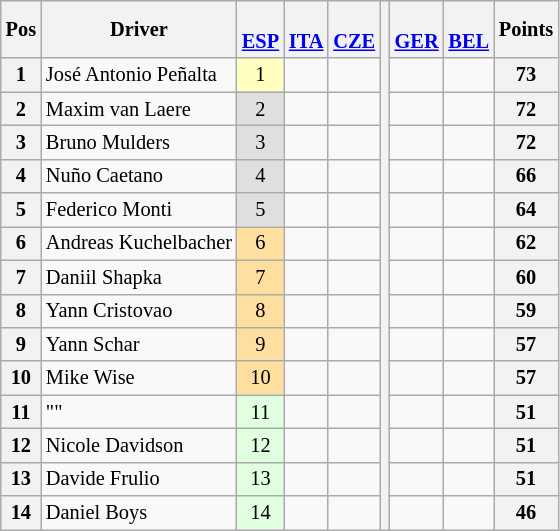<table class="wikitable" style="font-size:85%; text-align:center;">
<tr valign="center">
<th valign="middle">Pos</th>
<th valign="middle">Driver</th>
<th><br><a href='#'>ESP</a></th>
<th><br><a href='#'>ITA</a></th>
<th><br><a href='#'>CZE</a></th>
<th rowspan=15></th>
<th><br><a href='#'>GER</a></th>
<th><br><a href='#'>BEL</a></th>
<th valign="middle">Points</th>
</tr>
<tr>
<th>1</th>
<td align="left"> José Antonio Peñalta</td>
<td style="background-color:#FFFFBF">1</td>
<td></td>
<td></td>
<td></td>
<td></td>
<th>73</th>
</tr>
<tr>
<th>2</th>
<td align="left"> Maxim van Laere</td>
<td style="background-color:#DFDFDF">2</td>
<td></td>
<td></td>
<td></td>
<td></td>
<th>72</th>
</tr>
<tr>
<th>3</th>
<td align="left"> Bruno Mulders</td>
<td style="background-color:#DFDFDF">3</td>
<td></td>
<td></td>
<td></td>
<td></td>
<th>72</th>
</tr>
<tr>
<th>4</th>
<td align="left"> Nuño Caetano</td>
<td style="background-color:#DFDFDF">4</td>
<td></td>
<td></td>
<td></td>
<td></td>
<th>66</th>
</tr>
<tr>
<th>5</th>
<td align="left"> Federico Monti</td>
<td style="background-color:#DFDFDF">5</td>
<td></td>
<td></td>
<td></td>
<td></td>
<th>64</th>
</tr>
<tr>
<th>6</th>
<td align="left"> Andreas Kuchelbacher</td>
<td style="background-color:#FFDF9F">6</td>
<td></td>
<td></td>
<td></td>
<td></td>
<th>62</th>
</tr>
<tr>
<th>7</th>
<td align="left"> Daniil Shapka</td>
<td style="background-color:#FFDF9F">7</td>
<td></td>
<td></td>
<td></td>
<td></td>
<th>60</th>
</tr>
<tr>
<th>8</th>
<td align="left"> Yann Cristovao</td>
<td style="background-color:#FFDF9F">8</td>
<td></td>
<td></td>
<td></td>
<td></td>
<th>59</th>
</tr>
<tr>
<th>9</th>
<td align="left"> Yann Schar</td>
<td style="background-color:#FFDF9F">9</td>
<td></td>
<td></td>
<td></td>
<td></td>
<th>57</th>
</tr>
<tr>
<th>10</th>
<td align="left"> Mike Wise</td>
<td style="background-color:#FFDF9F">10</td>
<td></td>
<td></td>
<td></td>
<td></td>
<th>57</th>
</tr>
<tr>
<th>11</th>
<td align="left"> ""</td>
<td style="background-color:#DFFFDF">11</td>
<td></td>
<td></td>
<td></td>
<td></td>
<th>51</th>
</tr>
<tr>
<th>12</th>
<td align="left"> Nicole Davidson</td>
<td style="background-color:#DFFFDF">12</td>
<td></td>
<td></td>
<td></td>
<td></td>
<th>51</th>
</tr>
<tr>
<th>13</th>
<td align="left"> Davide Frulio</td>
<td style="background-color:#DFFFDF">13</td>
<td></td>
<td></td>
<td></td>
<td></td>
<th>51</th>
</tr>
<tr>
<th>14</th>
<td align="left"> Daniel Boys</td>
<td style="background-color:#DFFFDF">14</td>
<td></td>
<td></td>
<td></td>
<td></td>
<th>46</th>
</tr>
</table>
